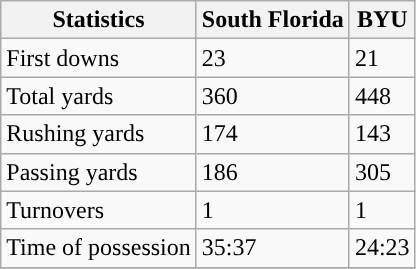<table class="wikitable">
<tr>
<th>Statistics</th>
<th>South Florida</th>
<th>BYU</th>
</tr>
<tr>
<td>First downs</td>
<td>23</td>
<td>21</td>
</tr>
<tr>
<td>Total yards</td>
<td>360</td>
<td>448</td>
</tr>
<tr>
<td>Rushing yards</td>
<td>174</td>
<td>143</td>
</tr>
<tr>
<td>Passing yards</td>
<td>186</td>
<td>305</td>
</tr>
<tr>
<td>Turnovers</td>
<td>1</td>
<td>1</td>
</tr>
<tr>
<td>Time of possession</td>
<td>35:37</td>
<td>24:23</td>
</tr>
<tr>
</tr>
</table>
